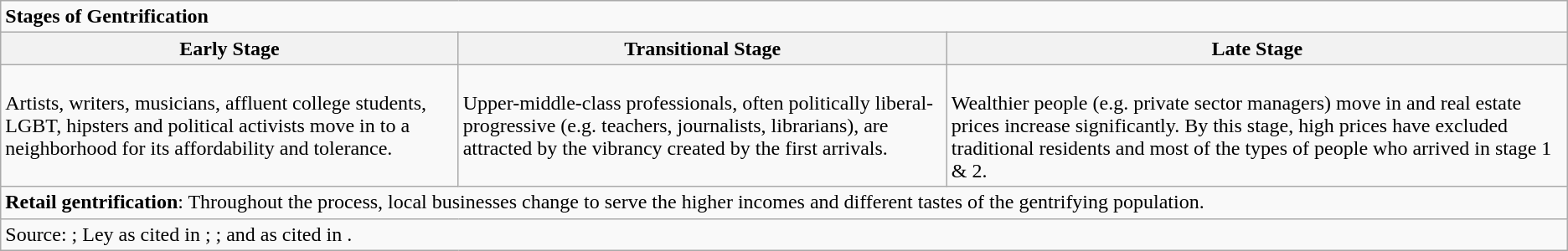<table class="wikitable">
<tr>
<td colspan="3"><strong>Stages of Gentrification</strong></td>
</tr>
<tr>
<th>Early Stage</th>
<th>Transitional Stage</th>
<th>Late Stage</th>
</tr>
<tr valign="top">
<td><br>Artists, writers, musicians, affluent college students, LGBT, hipsters and political activists move in to a neighborhood for its affordability and tolerance.</td>
<td><br>Upper-middle-class professionals, often politically liberal-progressive (e.g. teachers, journalists, librarians), are attracted by the vibrancy created by the first arrivals.</td>
<td><br>Wealthier people (e.g. private sector managers) move in and real estate prices increase significantly. By this stage, high prices have excluded traditional residents and most of the types of people who arrived in stage 1 & 2.</td>
</tr>
<tr>
<td colspan="3"><strong>Retail gentrification</strong>: Throughout the process, local businesses change to serve the higher incomes and different tastes of the gentrifying population.</td>
</tr>
<tr>
<td colspan="3">Source: ; Ley as cited in ; ; and  as cited in .</td>
</tr>
</table>
